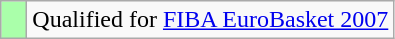<table class="wikitable">
<tr>
<td width=10px bgcolor="#aaffaa"></td>
<td>Qualified for <a href='#'>FIBA EuroBasket 2007</a></td>
</tr>
</table>
